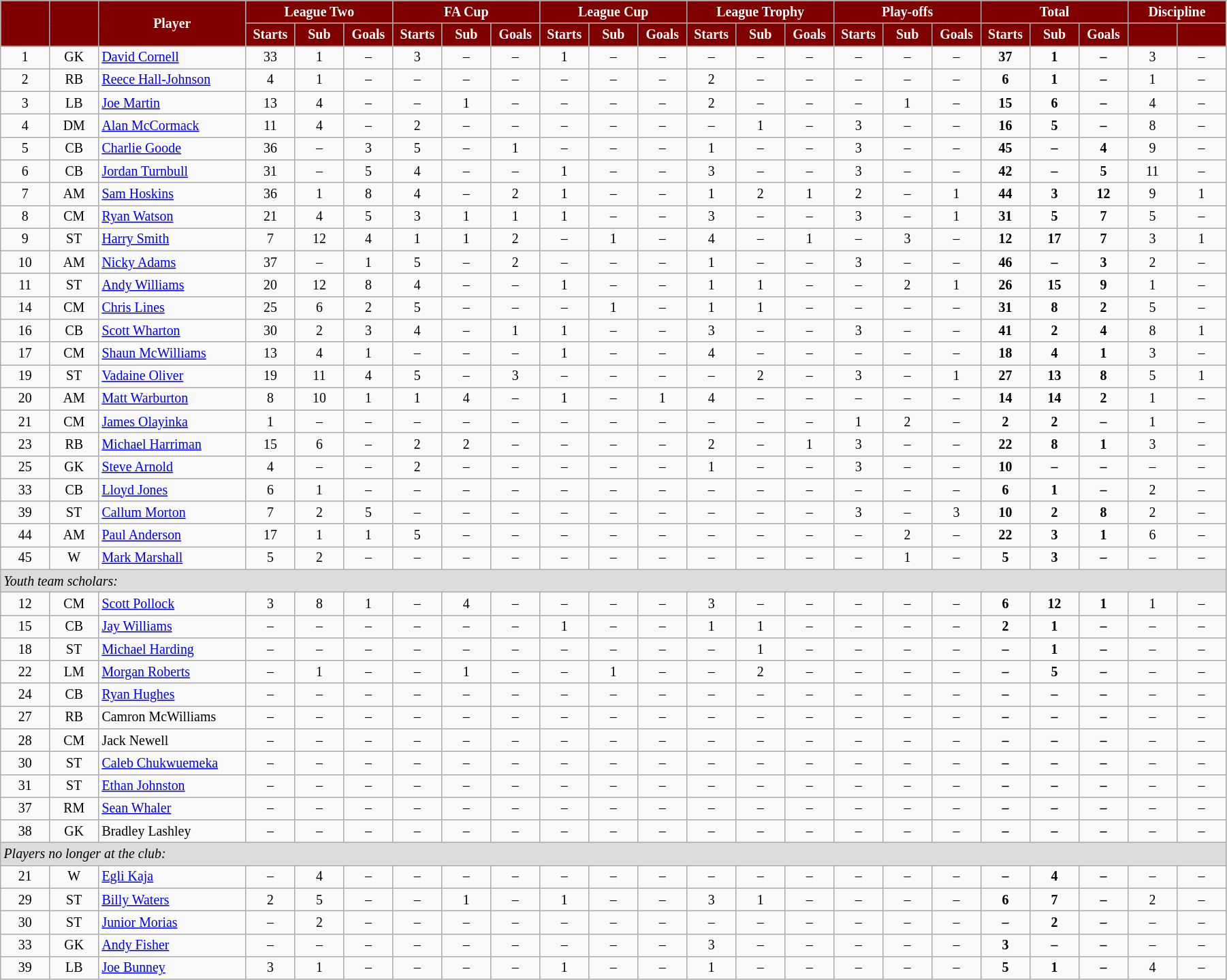<table class="wikitable"  style="text-align:center; font-size:83%; width:95%;">
<tr>
<th rowspan="2" style="background:maroon; color:white;  width: 4%"></th>
<th rowspan="2" style="background:maroon; color:white;  width: 4%"></th>
<th rowspan="2" style="background:maroon; color:white; ">Player</th>
<th colspan="3" style="background:maroon; color:white; ">League Two</th>
<th colspan="3" style="background:maroon; color:white; ">FA Cup</th>
<th colspan="3" style="background:maroon; color:white; ">League Cup</th>
<th colspan="3" style="background:maroon; color:white; ">League Trophy</th>
<th colspan="3" style="background:maroon; color:white; ">Play-offs</th>
<th colspan="3" style="background:maroon; color:white; ">Total</th>
<th colspan="2" style="background:maroon; color:white; ">Discipline</th>
</tr>
<tr>
<th style="background:maroon; color:white;  width: 4%;">Starts</th>
<th style="background:maroon; color:white;  width: 4%;">Sub</th>
<th style="background:maroon; color:white;  width: 4%;">Goals</th>
<th style="background:maroon; color:white;  width: 4%;">Starts</th>
<th style="background:maroon; color:white;  width: 4%;">Sub</th>
<th style="background:maroon; color:white;  width: 4%;">Goals</th>
<th style="background:maroon; color:white;  width: 4%;">Starts</th>
<th style="background:maroon; color:white;  width: 4%;">Sub</th>
<th style="background:maroon; color:white;  width: 4%;">Goals</th>
<th style="background:maroon; color:white;  width: 4%;">Starts</th>
<th style="background:maroon; color:white;  width: 4%;">Sub</th>
<th style="background:maroon; color:white;  width: 4%;">Goals</th>
<th style="background:maroon; color:white;  width: 4%;">Starts</th>
<th style="background:maroon; color:white;  width: 4%;">Sub</th>
<th style="background:maroon; color:white;  width: 4%;">Goals</th>
<th style="background:maroon; color:white;  width: 4%;">Starts</th>
<th style="background:maroon; color:white;  width: 4%;">Sub</th>
<th style="background:maroon; color:white;  width: 4%;">Goals</th>
<th style="background:maroon; color:white;  width: 4%;"></th>
<th style="background:maroon; color:white;  width: 4%;"></th>
</tr>
<tr>
<td>1</td>
<td>GK</td>
<td style="text-align:left;"><a href='#'>David Cornell</a></td>
<td>33</td>
<td>1</td>
<td>–</td>
<td>3</td>
<td>–</td>
<td>–</td>
<td>1</td>
<td>–</td>
<td>–</td>
<td>–</td>
<td>–</td>
<td>–</td>
<td>–</td>
<td>–</td>
<td>–</td>
<td><strong>37</strong></td>
<td><strong>1</strong></td>
<td><strong>–</strong></td>
<td>3</td>
<td>–</td>
</tr>
<tr>
<td>2</td>
<td>RB</td>
<td style="text-align:left;"><a href='#'>Reece Hall-Johnson</a></td>
<td>4</td>
<td>1</td>
<td>–</td>
<td>–</td>
<td>–</td>
<td>–</td>
<td>–</td>
<td>–</td>
<td>–</td>
<td>2</td>
<td>–</td>
<td>–</td>
<td>–</td>
<td>–</td>
<td>–</td>
<td><strong>6</strong></td>
<td><strong>1</strong></td>
<td><strong>–</strong></td>
<td>1</td>
<td>–</td>
</tr>
<tr>
<td>3</td>
<td>LB</td>
<td style="text-align:left;"><a href='#'>Joe Martin</a></td>
<td>13</td>
<td>4</td>
<td>–</td>
<td>–</td>
<td>1</td>
<td>–</td>
<td>–</td>
<td>–</td>
<td>–</td>
<td>2</td>
<td>–</td>
<td>–</td>
<td>–</td>
<td>1</td>
<td>–</td>
<td><strong>15</strong></td>
<td><strong>6</strong></td>
<td><strong>–</strong></td>
<td>4</td>
<td>–</td>
</tr>
<tr>
<td>4</td>
<td>DM</td>
<td style="text-align:left;"><a href='#'>Alan McCormack</a></td>
<td>11</td>
<td>4</td>
<td>–</td>
<td>2</td>
<td>–</td>
<td>–</td>
<td>–</td>
<td>–</td>
<td>–</td>
<td>–</td>
<td>1</td>
<td>–</td>
<td>3</td>
<td>–</td>
<td>–</td>
<td><strong>16</strong></td>
<td><strong>5</strong></td>
<td><strong>–</strong></td>
<td>8</td>
<td>–</td>
</tr>
<tr>
<td>5</td>
<td>CB</td>
<td style="text-align:left;"><a href='#'>Charlie Goode</a></td>
<td>36</td>
<td>–</td>
<td>3</td>
<td>5</td>
<td>–</td>
<td>1</td>
<td>–</td>
<td>–</td>
<td>–</td>
<td>1</td>
<td>–</td>
<td>–</td>
<td>3</td>
<td>–</td>
<td>–</td>
<td><strong>45</strong></td>
<td><strong>–</strong></td>
<td><strong>4</strong></td>
<td>9</td>
<td>–</td>
</tr>
<tr>
<td>6</td>
<td>CB</td>
<td style="text-align:left;"><a href='#'>Jordan Turnbull</a></td>
<td>31</td>
<td>–</td>
<td>5</td>
<td>4</td>
<td>–</td>
<td>–</td>
<td>1</td>
<td>–</td>
<td>–</td>
<td>3</td>
<td>–</td>
<td>–</td>
<td>3</td>
<td>–</td>
<td>–</td>
<td><strong>42</strong></td>
<td><strong>–</strong></td>
<td><strong>5</strong></td>
<td>11</td>
<td>–</td>
</tr>
<tr>
<td>7</td>
<td>AM</td>
<td style="text-align:left;"><a href='#'>Sam Hoskins</a></td>
<td>36</td>
<td>1</td>
<td>8</td>
<td>4</td>
<td>–</td>
<td>2</td>
<td>1</td>
<td>–</td>
<td>–</td>
<td>1</td>
<td>2</td>
<td>1</td>
<td>2</td>
<td>–</td>
<td>1</td>
<td><strong>44</strong></td>
<td><strong>3</strong></td>
<td><strong>12</strong></td>
<td>9</td>
<td>1</td>
</tr>
<tr>
<td>8</td>
<td>CM</td>
<td style="text-align:left;"><a href='#'>Ryan Watson</a></td>
<td>21</td>
<td>4</td>
<td>5</td>
<td>3</td>
<td>1</td>
<td>1</td>
<td>1</td>
<td>–</td>
<td>–</td>
<td>3</td>
<td>–</td>
<td>–</td>
<td>3</td>
<td>–</td>
<td>1</td>
<td><strong>31</strong></td>
<td><strong>5</strong></td>
<td><strong>7</strong></td>
<td>5</td>
<td>–</td>
</tr>
<tr>
<td>9</td>
<td>ST</td>
<td style="text-align:left;"><a href='#'>Harry Smith</a></td>
<td>7</td>
<td>12</td>
<td>4</td>
<td>1</td>
<td>1</td>
<td>2</td>
<td>–</td>
<td>1</td>
<td>–</td>
<td>4</td>
<td>–</td>
<td>1</td>
<td>–</td>
<td>3</td>
<td>–</td>
<td><strong>12</strong></td>
<td><strong>17</strong></td>
<td><strong>7</strong></td>
<td>3</td>
<td>1</td>
</tr>
<tr>
<td>10</td>
<td>AM</td>
<td style="text-align:left;"><a href='#'>Nicky Adams</a></td>
<td>37</td>
<td>–</td>
<td>1</td>
<td>5</td>
<td>–</td>
<td>2</td>
<td>–</td>
<td>–</td>
<td>–</td>
<td>1</td>
<td>–</td>
<td>–</td>
<td>3</td>
<td>–</td>
<td>–</td>
<td><strong>46</strong></td>
<td><strong>–</strong></td>
<td><strong>3</strong></td>
<td>2</td>
<td>–</td>
</tr>
<tr>
<td>11</td>
<td>ST</td>
<td style="text-align:left;"><a href='#'>Andy Williams</a></td>
<td>20</td>
<td>12</td>
<td>8</td>
<td>4</td>
<td>–</td>
<td>–</td>
<td>1</td>
<td>–</td>
<td>–</td>
<td>1</td>
<td>1</td>
<td>–</td>
<td>–</td>
<td>2</td>
<td>1</td>
<td><strong>26</strong></td>
<td><strong>15</strong></td>
<td><strong>9</strong></td>
<td>1</td>
<td>–</td>
</tr>
<tr>
<td>14</td>
<td>CM</td>
<td style="text-align:left;"><a href='#'>Chris Lines</a></td>
<td>25</td>
<td>6</td>
<td>2</td>
<td>5</td>
<td>–</td>
<td>–</td>
<td>–</td>
<td>1</td>
<td>–</td>
<td>1</td>
<td>1</td>
<td>–</td>
<td>–</td>
<td>–</td>
<td>–</td>
<td><strong>31</strong></td>
<td><strong>8</strong></td>
<td><strong>2</strong></td>
<td>5</td>
<td>–</td>
</tr>
<tr>
<td>16</td>
<td>CB</td>
<td style="text-align:left;"><a href='#'>Scott Wharton</a></td>
<td>30</td>
<td>2</td>
<td>3</td>
<td>4</td>
<td>–</td>
<td>1</td>
<td>1</td>
<td>–</td>
<td>–</td>
<td>3</td>
<td>–</td>
<td>–</td>
<td>3</td>
<td>–</td>
<td>–</td>
<td><strong>41</strong></td>
<td><strong>2</strong></td>
<td><strong>4</strong></td>
<td>8</td>
<td>1</td>
</tr>
<tr>
<td>17</td>
<td>CM</td>
<td style="text-align:left;"><a href='#'>Shaun McWilliams</a></td>
<td>13</td>
<td>4</td>
<td>1</td>
<td>–</td>
<td>–</td>
<td>–</td>
<td>1</td>
<td>–</td>
<td>–</td>
<td>4</td>
<td>–</td>
<td>–</td>
<td>–</td>
<td>–</td>
<td>–</td>
<td><strong>18</strong></td>
<td><strong>4</strong></td>
<td><strong>1</strong></td>
<td>3</td>
<td>–</td>
</tr>
<tr>
<td>19</td>
<td>ST</td>
<td style="text-align:left;"><a href='#'>Vadaine Oliver</a></td>
<td>19</td>
<td>11</td>
<td>4</td>
<td>5</td>
<td>–</td>
<td>3</td>
<td>–</td>
<td>–</td>
<td>–</td>
<td>–</td>
<td>2</td>
<td>–</td>
<td>3</td>
<td>–</td>
<td>1</td>
<td><strong>27</strong></td>
<td><strong>13</strong></td>
<td><strong>8</strong></td>
<td>5</td>
<td>1</td>
</tr>
<tr>
<td>20</td>
<td>AM</td>
<td style="text-align:left;"><a href='#'>Matt Warburton</a></td>
<td>8</td>
<td>10</td>
<td>1</td>
<td>1</td>
<td>4</td>
<td>–</td>
<td>1</td>
<td>–</td>
<td>1</td>
<td>4</td>
<td>–</td>
<td>–</td>
<td>–</td>
<td>–</td>
<td>–</td>
<td><strong>14</strong></td>
<td><strong>14</strong></td>
<td><strong>2</strong></td>
<td>1</td>
<td>–</td>
</tr>
<tr>
<td>21</td>
<td>CM</td>
<td style="text-align:left;"><a href='#'>James Olayinka</a></td>
<td>1</td>
<td>–</td>
<td>–</td>
<td>–</td>
<td>–</td>
<td>–</td>
<td>–</td>
<td>–</td>
<td>–</td>
<td>–</td>
<td>–</td>
<td>–</td>
<td>1</td>
<td>2</td>
<td>–</td>
<td><strong>2</strong></td>
<td><strong>2</strong></td>
<td><strong>–</strong></td>
<td>1</td>
<td>–</td>
</tr>
<tr>
<td>23</td>
<td>RB</td>
<td style="text-align:left;"><a href='#'>Michael Harriman</a></td>
<td>15</td>
<td>6</td>
<td>–</td>
<td>2</td>
<td>2</td>
<td>–</td>
<td>–</td>
<td>–</td>
<td>–</td>
<td>2</td>
<td>–</td>
<td>1</td>
<td>3</td>
<td>–</td>
<td>–</td>
<td><strong>22</strong></td>
<td><strong>8</strong></td>
<td><strong>1</strong></td>
<td>3</td>
<td>–</td>
</tr>
<tr>
<td>25</td>
<td>GK</td>
<td style="text-align:left;"><a href='#'>Steve Arnold</a></td>
<td>4</td>
<td>–</td>
<td>–</td>
<td>2</td>
<td>–</td>
<td>–</td>
<td>–</td>
<td>–</td>
<td>–</td>
<td>1</td>
<td>–</td>
<td>–</td>
<td>3</td>
<td>–</td>
<td>–</td>
<td><strong>10</strong></td>
<td><strong>–</strong></td>
<td><strong>–</strong></td>
<td>–</td>
<td>–</td>
</tr>
<tr>
<td>33</td>
<td>CB</td>
<td style="text-align:left;"><a href='#'>Lloyd Jones</a></td>
<td>6</td>
<td>1</td>
<td>–</td>
<td>–</td>
<td>–</td>
<td>–</td>
<td>–</td>
<td>–</td>
<td>–</td>
<td>–</td>
<td>–</td>
<td>–</td>
<td>–</td>
<td>–</td>
<td>–</td>
<td><strong>6</strong></td>
<td><strong>1</strong></td>
<td><strong>–</strong></td>
<td>2</td>
<td>–</td>
</tr>
<tr>
<td>39</td>
<td>ST</td>
<td style="text-align:left;"><a href='#'>Callum Morton</a></td>
<td>7</td>
<td>2</td>
<td>5</td>
<td>–</td>
<td>–</td>
<td>–</td>
<td>–</td>
<td>–</td>
<td>–</td>
<td>–</td>
<td>–</td>
<td>–</td>
<td>3</td>
<td>–</td>
<td>3</td>
<td><strong>10</strong></td>
<td><strong>2</strong></td>
<td><strong>8</strong></td>
<td>2</td>
<td>–</td>
</tr>
<tr>
<td>44</td>
<td>AM</td>
<td style="text-align:left;"><a href='#'>Paul Anderson</a></td>
<td>17</td>
<td>1</td>
<td>1</td>
<td>5</td>
<td>–</td>
<td>–</td>
<td>–</td>
<td>–</td>
<td>–</td>
<td>–</td>
<td>–</td>
<td>–</td>
<td>–</td>
<td>2</td>
<td>–</td>
<td><strong>22</strong></td>
<td><strong>3</strong></td>
<td><strong>1</strong></td>
<td>6</td>
<td>–</td>
</tr>
<tr>
<td>45</td>
<td>W</td>
<td style="text-align:left;"><a href='#'>Mark Marshall</a></td>
<td>5</td>
<td>2</td>
<td>–</td>
<td>–</td>
<td>–</td>
<td>–</td>
<td>–</td>
<td>–</td>
<td>–</td>
<td>–</td>
<td>–</td>
<td>–</td>
<td>–</td>
<td>1</td>
<td>–</td>
<td><strong>5</strong></td>
<td><strong>3</strong></td>
<td><strong>–</strong></td>
<td>–</td>
<td>–</td>
</tr>
<tr>
<td colspan="23" style="background:#dcdcdc; text-align:left;"><em>Youth team scholars:</em></td>
</tr>
<tr>
<td>12</td>
<td>CM</td>
<td style="text-align:left;"><a href='#'>Scott Pollock</a></td>
<td>3</td>
<td>8</td>
<td>1</td>
<td>–</td>
<td>4</td>
<td>–</td>
<td>–</td>
<td>–</td>
<td>–</td>
<td>3</td>
<td>–</td>
<td>–</td>
<td>–</td>
<td>–</td>
<td>–</td>
<td><strong>6</strong></td>
<td><strong>12</strong></td>
<td><strong>1</strong></td>
<td>1</td>
<td>–</td>
</tr>
<tr>
<td>15</td>
<td>CB</td>
<td style="text-align:left;"><a href='#'>Jay Williams</a></td>
<td>–</td>
<td>–</td>
<td>–</td>
<td>–</td>
<td>–</td>
<td>–</td>
<td>1</td>
<td>–</td>
<td>–</td>
<td>1</td>
<td>1</td>
<td>–</td>
<td>–</td>
<td>–</td>
<td>–</td>
<td><strong>2</strong></td>
<td><strong>1</strong></td>
<td><strong>–</strong></td>
<td>–</td>
<td>–</td>
</tr>
<tr>
<td>18</td>
<td>ST</td>
<td style="text-align:left;"><a href='#'>Michael Harding</a></td>
<td>–</td>
<td>–</td>
<td>–</td>
<td>–</td>
<td>–</td>
<td>–</td>
<td>–</td>
<td>–</td>
<td>–</td>
<td>–</td>
<td>1</td>
<td>–</td>
<td>–</td>
<td>–</td>
<td>–</td>
<td><strong>–</strong></td>
<td><strong>1</strong></td>
<td><strong>–</strong></td>
<td>–</td>
<td>–</td>
</tr>
<tr>
<td>22</td>
<td>LM</td>
<td style="text-align:left;"><a href='#'>Morgan Roberts</a></td>
<td>–</td>
<td>1</td>
<td>–</td>
<td>–</td>
<td>1</td>
<td>–</td>
<td>–</td>
<td>1</td>
<td>–</td>
<td>–</td>
<td>2</td>
<td>–</td>
<td>–</td>
<td>–</td>
<td>–</td>
<td><strong>–</strong></td>
<td><strong>5</strong></td>
<td><strong>–</strong></td>
<td>–</td>
<td>–</td>
</tr>
<tr>
<td>24</td>
<td>CB</td>
<td style="text-align:left;"><a href='#'>Ryan Hughes</a></td>
<td>–</td>
<td>–</td>
<td>–</td>
<td>–</td>
<td>–</td>
<td>–</td>
<td>–</td>
<td>–</td>
<td>–</td>
<td>–</td>
<td>–</td>
<td>–</td>
<td>–</td>
<td>–</td>
<td>–</td>
<td><strong>–</strong></td>
<td><strong>–</strong></td>
<td><strong>–</strong></td>
<td>–</td>
<td>–</td>
</tr>
<tr>
<td>27</td>
<td>RB</td>
<td style="text-align:left;">Camron McWilliams</td>
<td>–</td>
<td>–</td>
<td>–</td>
<td>–</td>
<td>–</td>
<td>–</td>
<td>–</td>
<td>–</td>
<td>–</td>
<td>–</td>
<td>–</td>
<td>–</td>
<td>–</td>
<td>–</td>
<td>–</td>
<td><strong>–</strong></td>
<td><strong>–</strong></td>
<td><strong>–</strong></td>
<td>–</td>
<td>–</td>
</tr>
<tr>
<td>28</td>
<td>CM</td>
<td style="text-align:left;">Jack Newell</td>
<td>–</td>
<td>–</td>
<td>–</td>
<td>–</td>
<td>–</td>
<td>–</td>
<td>–</td>
<td>–</td>
<td>–</td>
<td>–</td>
<td>–</td>
<td>–</td>
<td>–</td>
<td>–</td>
<td>–</td>
<td><strong>–</strong></td>
<td><strong>–</strong></td>
<td><strong>–</strong></td>
<td>–</td>
<td>–</td>
</tr>
<tr>
<td>30</td>
<td>ST</td>
<td style="text-align:left;"><a href='#'>Caleb Chukwuemeka</a></td>
<td>–</td>
<td>–</td>
<td>–</td>
<td>–</td>
<td>–</td>
<td>–</td>
<td>–</td>
<td>–</td>
<td>–</td>
<td>–</td>
<td>–</td>
<td>–</td>
<td>–</td>
<td>–</td>
<td>–</td>
<td><strong>–</strong></td>
<td><strong>–</strong></td>
<td><strong>–</strong></td>
<td>–</td>
<td>–</td>
</tr>
<tr>
<td>31</td>
<td>ST</td>
<td style="text-align:left;"><a href='#'>Ethan Johnston</a></td>
<td>–</td>
<td>–</td>
<td>–</td>
<td>–</td>
<td>–</td>
<td>–</td>
<td>–</td>
<td>–</td>
<td>–</td>
<td>–</td>
<td>–</td>
<td>–</td>
<td>–</td>
<td>–</td>
<td>–</td>
<td><strong>–</strong></td>
<td><strong>–</strong></td>
<td><strong>–</strong></td>
<td>–</td>
<td>–</td>
</tr>
<tr>
<td>37</td>
<td>RM</td>
<td style="text-align:left;"><a href='#'>Sean Whaler</a></td>
<td>–</td>
<td>–</td>
<td>–</td>
<td>–</td>
<td>–</td>
<td>–</td>
<td>–</td>
<td>–</td>
<td>–</td>
<td>–</td>
<td>–</td>
<td>–</td>
<td>–</td>
<td>–</td>
<td>–</td>
<td><strong>–</strong></td>
<td><strong>–</strong></td>
<td><strong>–</strong></td>
<td>–</td>
<td>–</td>
</tr>
<tr>
<td>38</td>
<td>GK</td>
<td style="text-align:left;">Bradley Lashley</td>
<td>–</td>
<td>–</td>
<td>–</td>
<td>–</td>
<td>–</td>
<td>–</td>
<td>–</td>
<td>–</td>
<td>–</td>
<td>–</td>
<td>–</td>
<td>–</td>
<td>–</td>
<td>–</td>
<td>–</td>
<td><strong>–</strong></td>
<td><strong>–</strong></td>
<td><strong>–</strong></td>
<td>–</td>
<td>–</td>
</tr>
<tr>
<td colspan="23" style="background:#dcdcdc; text-align:left;"><em>Players no longer at the club:</em></td>
</tr>
<tr>
<td>21</td>
<td>W</td>
<td style="text-align:left;"><a href='#'>Egli Kaja</a></td>
<td>–</td>
<td>4</td>
<td>–</td>
<td>–</td>
<td>–</td>
<td>–</td>
<td>–</td>
<td>–</td>
<td>–</td>
<td>–</td>
<td>–</td>
<td>–</td>
<td>–</td>
<td>–</td>
<td>–</td>
<td><strong>–</strong></td>
<td><strong>4</strong></td>
<td><strong>–</strong></td>
<td>–</td>
<td>–</td>
</tr>
<tr>
<td>29</td>
<td>ST</td>
<td style="text-align:left;"><a href='#'>Billy Waters</a></td>
<td>2</td>
<td>5</td>
<td>–</td>
<td>–</td>
<td>1</td>
<td>–</td>
<td>1</td>
<td>–</td>
<td>–</td>
<td>3</td>
<td>1</td>
<td>–</td>
<td>–</td>
<td>–</td>
<td>–</td>
<td><strong>6</strong></td>
<td><strong>7</strong></td>
<td><strong>–</strong></td>
<td>2</td>
<td>–</td>
</tr>
<tr>
<td>30</td>
<td>ST</td>
<td style="text-align:left;"><a href='#'>Junior Morias</a></td>
<td>–</td>
<td>2</td>
<td>–</td>
<td>–</td>
<td>–</td>
<td>–</td>
<td>–</td>
<td>–</td>
<td>–</td>
<td>–</td>
<td>–</td>
<td>–</td>
<td>–</td>
<td>–</td>
<td>–</td>
<td><strong>–</strong></td>
<td><strong>2</strong></td>
<td><strong>–</strong></td>
<td>–</td>
<td>–</td>
</tr>
<tr>
<td>33</td>
<td>GK</td>
<td style="text-align:left;"><a href='#'>Andy Fisher</a></td>
<td>–</td>
<td>–</td>
<td>–</td>
<td>–</td>
<td>–</td>
<td>–</td>
<td>–</td>
<td>–</td>
<td>–</td>
<td>3</td>
<td>–</td>
<td>–</td>
<td>–</td>
<td>–</td>
<td>–</td>
<td><strong>3</strong></td>
<td><strong>–</strong></td>
<td><strong>–</strong></td>
<td>–</td>
<td>–</td>
</tr>
<tr>
<td>39</td>
<td>LB</td>
<td style="text-align:left;"><a href='#'>Joe Bunney</a></td>
<td>3</td>
<td>1</td>
<td>–</td>
<td>–</td>
<td>–</td>
<td>–</td>
<td>1</td>
<td>–</td>
<td>–</td>
<td>1</td>
<td>–</td>
<td>–</td>
<td>–</td>
<td>–</td>
<td>–</td>
<td><strong>5</strong></td>
<td><strong>1</strong></td>
<td><strong>–</strong></td>
<td>4</td>
<td>–</td>
</tr>
</table>
